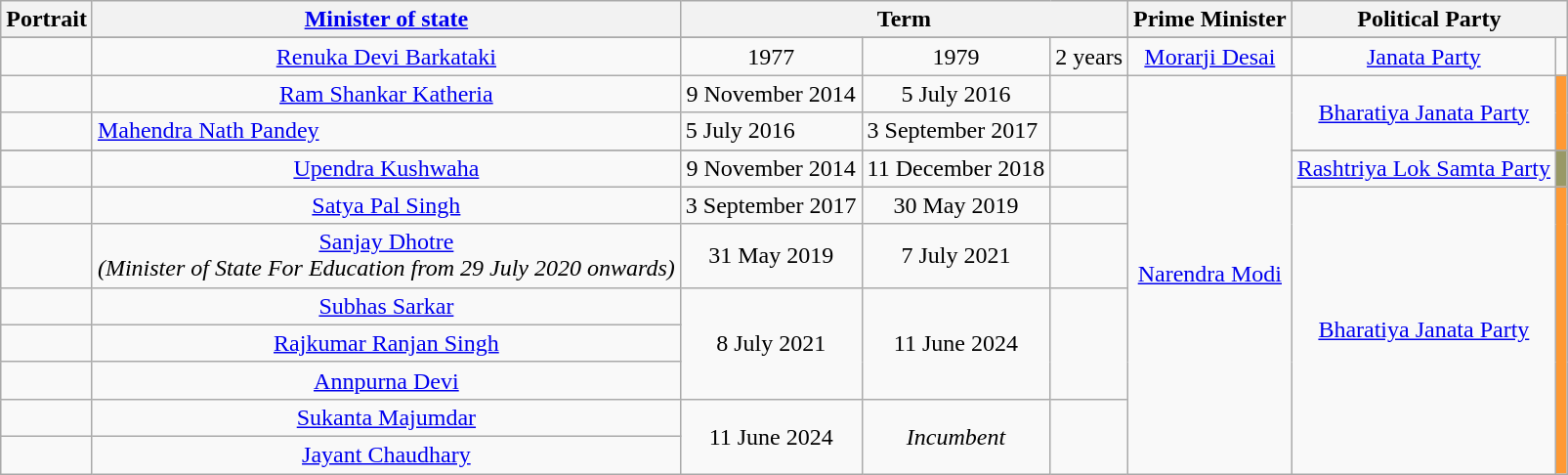<table class="wikitable sortable mw-collapsible style=" ;"sortable mw-collapsible">
<tr>
<th>Portrait</th>
<th><a href='#'>Minister of state</a></th>
<th colspan=3>Term</th>
<th>Prime Minister</th>
<th colspan=2>Political Party</th>
</tr>
<tr>
</tr>
<tr align=center>
<td></td>
<td><a href='#'>Renuka Devi Barkataki</a></td>
<td>1977</td>
<td>1979</td>
<td>2 years</td>
<td><a href='#'>Morarji Desai</a></td>
<td><a href='#'>Janata Party</a></td>
<td></td>
</tr>
<tr align=center>
<td></td>
<td><a href='#'>Ram Shankar Katheria</a></td>
<td>9 November 2014</td>
<td>5 July 2016</td>
<td></td>
<td rowspan="11"><a href='#'>Narendra Modi</a></td>
<td Rowspan=2><a href='#'>Bharatiya Janata Party</a></td>
<td Rowspan=2 bgcolor=#FF9933></td>
</tr>
<tr>
<td></td>
<td><a href='#'>Mahendra Nath Pandey</a></td>
<td>5 July 2016</td>
<td>3 September 2017</td>
<td></td>
</tr>
<tr align=center>
</tr>
<tr align=center>
<td></td>
<td><a href='#'>Upendra Kushwaha</a></td>
<td>9 November 2014</td>
<td>11 December 2018</td>
<td></td>
<td><a href='#'>Rashtriya Lok Samta Party</a></td>
<td bgcolor=#999966></td>
</tr>
<tr align=center>
<td></td>
<td><a href='#'>Satya Pal Singh</a></td>
<td>3 September 2017</td>
<td>30 May 2019</td>
<td></td>
<td Rowspan=7><a href='#'>Bharatiya Janata Party</a></td>
<td Rowspan=7 bgcolor=#FF9933></td>
</tr>
<tr align="center">
<td></td>
<td><a href='#'>Sanjay Dhotre</a><br><em>(Minister of State For Education from 29 July 2020 onwards)</em></td>
<td>31 May 2019</td>
<td>7 July 2021</td>
<td></td>
</tr>
<tr align="center">
<td></td>
<td><a href='#'>Subhas Sarkar</a></td>
<td rowspan="3">8 July 2021</td>
<td rowspan="3">11 June 2024</td>
<td rowspan="3"></td>
</tr>
<tr align="center">
<td></td>
<td><a href='#'>Rajkumar Ranjan Singh</a></td>
</tr>
<tr align="center">
<td></td>
<td><a href='#'>Annpurna Devi</a></td>
</tr>
<tr align="center">
<td></td>
<td><a href='#'>Sukanta Majumdar</a></td>
<td rowspan="2">11 June 2024</td>
<td rowspan="2"><em>Incumbent</em></td>
<td rowspan="2"></td>
</tr>
<tr align="center">
<td></td>
<td><a href='#'>Jayant Chaudhary</a></td>
</tr>
</table>
